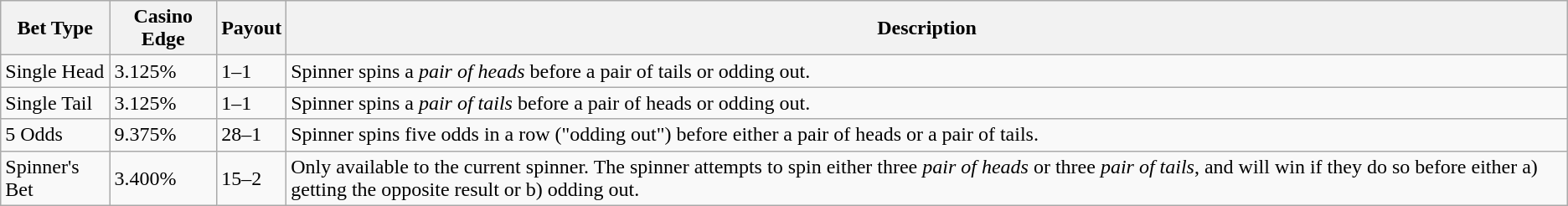<table class="wikitable">
<tr>
<th>Bet Type</th>
<th>Casino Edge</th>
<th>Payout</th>
<th>Description</th>
</tr>
<tr>
<td>Single Head</td>
<td>3.125%</td>
<td>1–1</td>
<td>Spinner spins a <em>pair of heads</em> before a pair of tails or odding out.</td>
</tr>
<tr>
<td>Single Tail</td>
<td>3.125%</td>
<td>1–1</td>
<td>Spinner spins a <em>pair of tails</em> before a pair of heads or odding out.</td>
</tr>
<tr>
<td>5 Odds</td>
<td>9.375%</td>
<td>28–1</td>
<td>Spinner spins five odds in a row ("odding out") before either a pair of heads or a pair of tails.</td>
</tr>
<tr>
<td>Spinner's Bet</td>
<td>3.400%</td>
<td>15–2</td>
<td>Only available to the current spinner. The spinner attempts to spin either three <em>pair of heads</em> or three <em>pair of tails</em>, and will win if they do so before either a) getting the opposite result or b) odding out.</td>
</tr>
</table>
